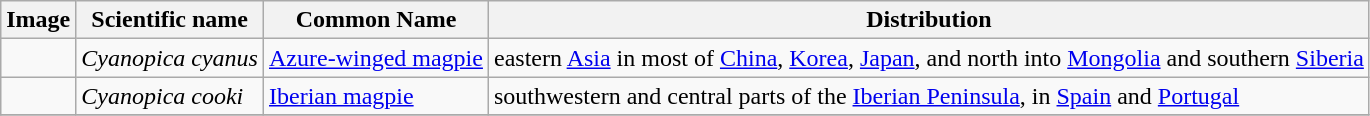<table class="wikitable">
<tr>
<th>Image</th>
<th>Scientific name</th>
<th>Common Name</th>
<th>Distribution</th>
</tr>
<tr>
<td></td>
<td><em>Cyanopica cyanus</em></td>
<td><a href='#'>Azure-winged magpie</a></td>
<td>eastern <a href='#'>Asia</a> in most of <a href='#'>China</a>, <a href='#'>Korea</a>, <a href='#'>Japan</a>, and north into <a href='#'>Mongolia</a> and southern <a href='#'>Siberia</a></td>
</tr>
<tr>
<td></td>
<td><em>Cyanopica cooki</em></td>
<td><a href='#'>Iberian magpie</a></td>
<td>southwestern and central parts of the <a href='#'>Iberian Peninsula</a>, in <a href='#'>Spain</a> and <a href='#'>Portugal</a></td>
</tr>
<tr>
</tr>
</table>
